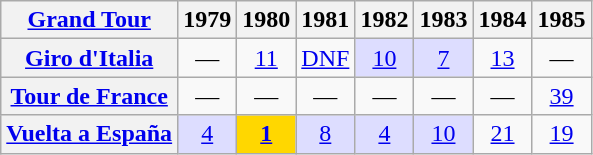<table class="wikitable plainrowheaders">
<tr>
<th scope="col"><a href='#'>Grand Tour</a></th>
<th scope="col">1979</th>
<th scope="col">1980</th>
<th scope="col">1981</th>
<th scope="col">1982</th>
<th scope="col">1983</th>
<th scope="col">1984</th>
<th scope="col">1985</th>
</tr>
<tr style="text-align:center;">
<th scope="row"> <a href='#'>Giro d'Italia</a></th>
<td>—</td>
<td><a href='#'>11</a></td>
<td><a href='#'>DNF</a></td>
<td style="background:#ddddff;"><a href='#'>10</a></td>
<td style="background:#ddddff;"><a href='#'>7</a></td>
<td><a href='#'>13</a></td>
<td>—</td>
</tr>
<tr style="text-align:center;">
<th scope="row"> <a href='#'>Tour de France</a></th>
<td>—</td>
<td>—</td>
<td>—</td>
<td>—</td>
<td>—</td>
<td>—</td>
<td><a href='#'>39</a></td>
</tr>
<tr style="text-align:center;">
<th scope="row"> <a href='#'>Vuelta a España</a></th>
<td style="background:#ddddff;"><a href='#'>4</a></td>
<td style="background:gold;"><a href='#'><strong>1</strong></a></td>
<td style="background:#ddddff;"><a href='#'>8</a></td>
<td style="background:#ddddff;"><a href='#'>4</a></td>
<td style="background:#ddddff;"><a href='#'>10</a></td>
<td><a href='#'>21</a></td>
<td><a href='#'>19</a></td>
</tr>
</table>
